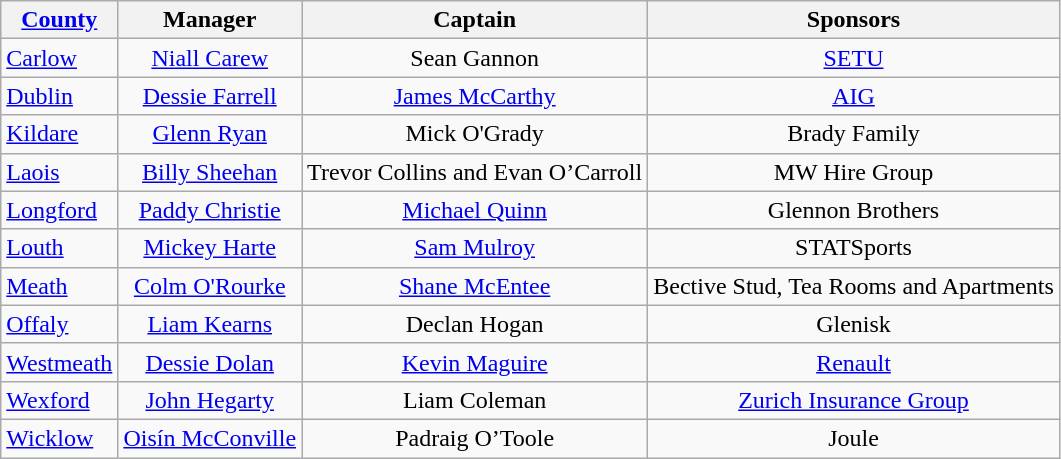<table class="wikitable sortable" style="text-align:center">
<tr>
<th><a href='#'>County</a></th>
<th>Manager</th>
<th>Captain</th>
<th>Sponsors</th>
</tr>
<tr>
<td style="text-align:left"> <a href='#'>Carlow</a></td>
<td><a href='#'>Niall Carew</a></td>
<td>Sean Gannon</td>
<td><a href='#'>SETU</a></td>
</tr>
<tr>
<td style="text-align:left"> <a href='#'>Dublin</a></td>
<td><a href='#'>Dessie Farrell</a></td>
<td><a href='#'>James McCarthy</a></td>
<td><a href='#'>AIG</a></td>
</tr>
<tr>
<td style="text-align:left"> <a href='#'>Kildare</a></td>
<td><a href='#'>Glenn Ryan</a></td>
<td>Mick O'Grady</td>
<td>Brady Family</td>
</tr>
<tr>
<td style="text-align:left"> <a href='#'>Laois</a></td>
<td><a href='#'>Billy Sheehan</a></td>
<td>Trevor Collins and Evan O’Carroll</td>
<td>MW Hire Group</td>
</tr>
<tr>
<td style="text-align:left"> <a href='#'>Longford</a></td>
<td><a href='#'>Paddy Christie</a></td>
<td><a href='#'>Michael Quinn</a></td>
<td>Glennon Brothers</td>
</tr>
<tr>
<td style="text-align:left"> <a href='#'>Louth</a></td>
<td><a href='#'>Mickey Harte</a></td>
<td><a href='#'>Sam Mulroy</a></td>
<td>STATSports</td>
</tr>
<tr>
<td style="text-align:left"> <a href='#'>Meath</a></td>
<td><a href='#'>Colm O'Rourke</a></td>
<td><a href='#'>Shane McEntee</a></td>
<td>Bective Stud, Tea Rooms and Apartments</td>
</tr>
<tr>
<td style="text-align:left"> <a href='#'>Offaly</a></td>
<td><a href='#'>Liam Kearns</a></td>
<td>Declan Hogan</td>
<td>Glenisk</td>
</tr>
<tr>
<td style="text-align:left"> <a href='#'>Westmeath</a></td>
<td><a href='#'>Dessie Dolan</a></td>
<td><a href='#'>Kevin Maguire</a></td>
<td><a href='#'>Renault</a></td>
</tr>
<tr>
<td style="text-align:left"> <a href='#'>Wexford</a></td>
<td><a href='#'>John Hegarty</a></td>
<td>Liam Coleman</td>
<td><a href='#'>Zurich Insurance Group</a></td>
</tr>
<tr>
<td style="text-align:left"> <a href='#'>Wicklow</a></td>
<td><a href='#'>Oisín McConville</a></td>
<td>Padraig O’Toole</td>
<td>Joule</td>
</tr>
</table>
